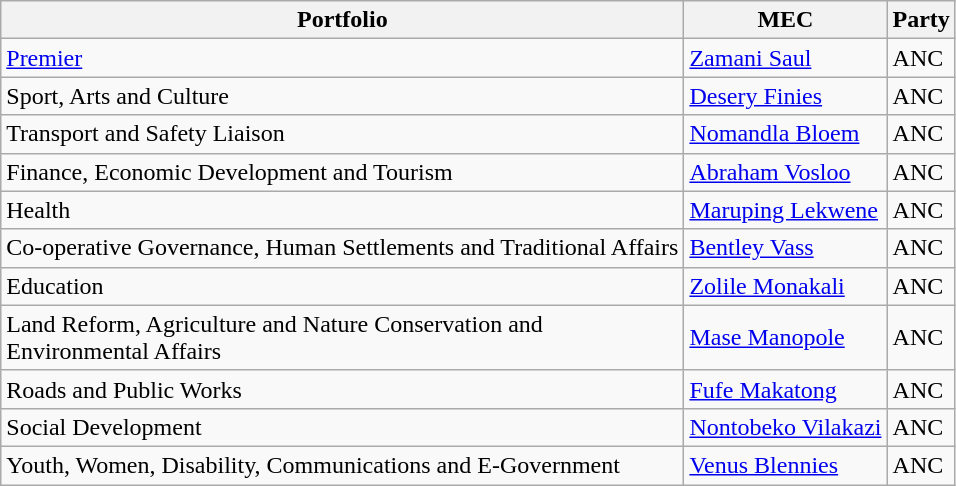<table class="wikitable">
<tr>
<th><strong>Portfolio</strong></th>
<th><strong>MEC</strong></th>
<th>Party</th>
</tr>
<tr>
<td><a href='#'>Premier</a></td>
<td><a href='#'>Zamani Saul</a></td>
<td>ANC</td>
</tr>
<tr>
<td>Sport, Arts and Culture</td>
<td><a href='#'>Desery Finies</a></td>
<td>ANC</td>
</tr>
<tr>
<td>Transport and Safety Liaison</td>
<td><a href='#'>Nomandla Bloem</a></td>
<td>ANC</td>
</tr>
<tr>
<td>Finance, Economic Development and Tourism</td>
<td><a href='#'>Abraham Vosloo</a></td>
<td>ANC</td>
</tr>
<tr>
<td>Health</td>
<td><a href='#'>Maruping Lekwene</a></td>
<td>ANC</td>
</tr>
<tr>
<td>Co-operative Governance, Human Settlements and Traditional Affairs</td>
<td><a href='#'>Bentley Vass</a></td>
<td>ANC</td>
</tr>
<tr>
<td>Education</td>
<td><a href='#'>Zolile Monakali</a></td>
<td>ANC</td>
</tr>
<tr>
<td>Land Reform, Agriculture and Nature Conservation and<br>Environmental Affairs</td>
<td><a href='#'>Mase Manopole</a></td>
<td>ANC</td>
</tr>
<tr>
<td>Roads and Public Works</td>
<td><a href='#'>Fufe Makatong</a></td>
<td>ANC</td>
</tr>
<tr>
<td>Social Development</td>
<td><a href='#'>Nontobeko Vilakazi</a></td>
<td>ANC</td>
</tr>
<tr>
<td>Youth, Women, Disability, Communications and E-Government</td>
<td><a href='#'>Venus Blennies</a></td>
<td>ANC</td>
</tr>
</table>
